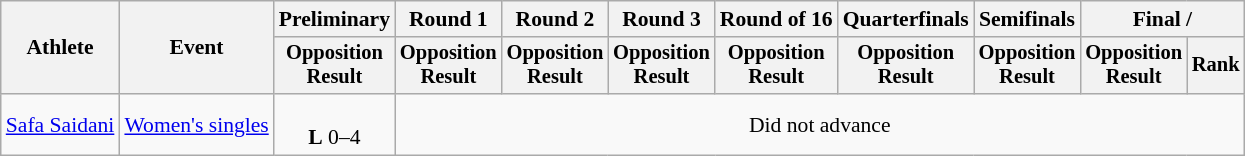<table class="wikitable" style="font-size:90%;">
<tr>
<th rowspan=2>Athlete</th>
<th rowspan=2>Event</th>
<th>Preliminary</th>
<th>Round 1</th>
<th>Round 2</th>
<th>Round 3</th>
<th>Round of 16</th>
<th>Quarterfinals</th>
<th>Semifinals</th>
<th colspan=2>Final / </th>
</tr>
<tr style="font-size:95%">
<th>Opposition<br>Result</th>
<th>Opposition<br>Result</th>
<th>Opposition<br>Result</th>
<th>Opposition<br>Result</th>
<th>Opposition<br>Result</th>
<th>Opposition<br>Result</th>
<th>Opposition<br>Result</th>
<th>Opposition<br>Result</th>
<th>Rank</th>
</tr>
<tr align=center>
<td align=left><a href='#'>Safa Saidani</a></td>
<td align=left><a href='#'>Women's singles</a></td>
<td><br><strong>L</strong> 0–4</td>
<td colspan=8>Did not advance</td>
</tr>
</table>
